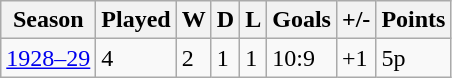<table class="wikitable">
<tr>
<th>Season</th>
<th>Played</th>
<th>W</th>
<th>D</th>
<th>L</th>
<th>Goals</th>
<th>+/-</th>
<th>Points</th>
</tr>
<tr>
<td><a href='#'>1928–29</a></td>
<td>4</td>
<td>2</td>
<td>1</td>
<td>1</td>
<td>10:9</td>
<td>+1</td>
<td>5p</td>
</tr>
</table>
